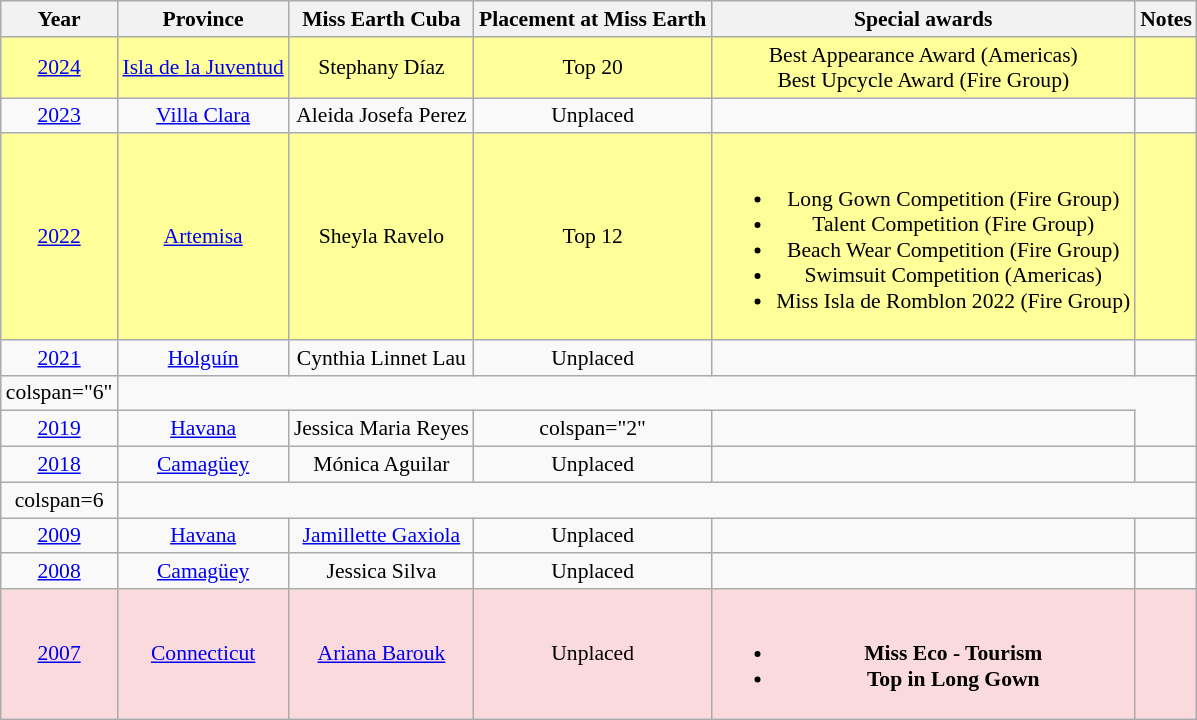<table class="wikitable " style="font-size: 90%; text-align:center;">
<tr>
<th>Year</th>
<th>Province</th>
<th>Miss Earth Cuba</th>
<th>Placement at Miss Earth</th>
<th>Special awards</th>
<th>Notes</th>
</tr>
<tr style="background-color:#FFFF99;">
<td><a href='#'>2024</a></td>
<td><a href='#'>Isla de la Juventud</a></td>
<td>Stephany Díaz</td>
<td>Top 20</td>
<td>Best Appearance Award (Americas)<br>Best Upcycle Award (Fire Group)</td>
<td></td>
</tr>
<tr>
<td><a href='#'>2023</a></td>
<td><a href='#'>Villa Clara</a></td>
<td>Aleida Josefa Perez</td>
<td>Unplaced</td>
<td></td>
<td></td>
</tr>
<tr style="background-color:#FFFF99; ">
<td><a href='#'>2022</a></td>
<td><a href='#'>Artemisa</a></td>
<td>Sheyla Ravelo</td>
<td>Top 12</td>
<td><br><ul><li> Long Gown Competition (Fire Group)</li><li> Talent Competition (Fire Group)</li><li> Beach Wear Competition (Fire Group)</li><li> Swimsuit Competition (Americas)</li><li>Miss Isla de Romblon 2022 (Fire Group)</li></ul></td>
<td></td>
</tr>
<tr>
<td><a href='#'>2021</a></td>
<td><a href='#'>Holguín</a></td>
<td>Cynthia Linnet Lau</td>
<td>Unplaced</td>
<td></td>
<td></td>
</tr>
<tr>
<td>colspan="6" </td>
</tr>
<tr>
<td><a href='#'>2019</a></td>
<td><a href='#'>Havana</a></td>
<td>Jessica Maria Reyes</td>
<td>colspan="2" </td>
<td></td>
</tr>
<tr>
<td><a href='#'>2018</a></td>
<td><a href='#'>Camagüey</a></td>
<td>Mónica Aguilar</td>
<td>Unplaced</td>
<td></td>
<td></td>
</tr>
<tr>
<td>colspan=6 </td>
</tr>
<tr>
<td><a href='#'>2009</a></td>
<td><a href='#'>Havana</a></td>
<td><a href='#'>Jamillette Gaxiola</a></td>
<td>Unplaced</td>
<td></td>
<td></td>
</tr>
<tr>
<td><a href='#'>2008</a></td>
<td><a href='#'>Camagüey</a></td>
<td>Jessica Silva</td>
<td>Unplaced</td>
<td></td>
<td></td>
</tr>
<tr style="background-color:#FADADD">
<td><a href='#'>2007</a></td>
<td><a href='#'>Connecticut</a></td>
<td><a href='#'>Ariana Barouk</a></td>
<td>Unplaced</td>
<td><br><ul><li><strong> Miss Eco - Tourism</strong></li><li><strong>Top in Long Gown </strong></li></ul></td>
<td></td>
</tr>
</table>
